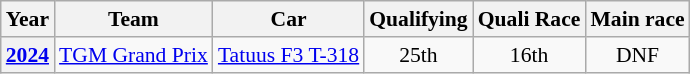<table class="wikitable" style="text-align:center; font-size:90%">
<tr>
<th>Year</th>
<th>Team</th>
<th>Car</th>
<th>Qualifying</th>
<th>Quali Race</th>
<th>Main race</th>
</tr>
<tr>
<th><a href='#'>2024</a></th>
<td align="left"> <a href='#'>TGM Grand Prix</a></td>
<td align="left"><a href='#'>Tatuus F3 T-318</a></td>
<td>25th</td>
<td>16th</td>
<td>DNF</td>
</tr>
</table>
